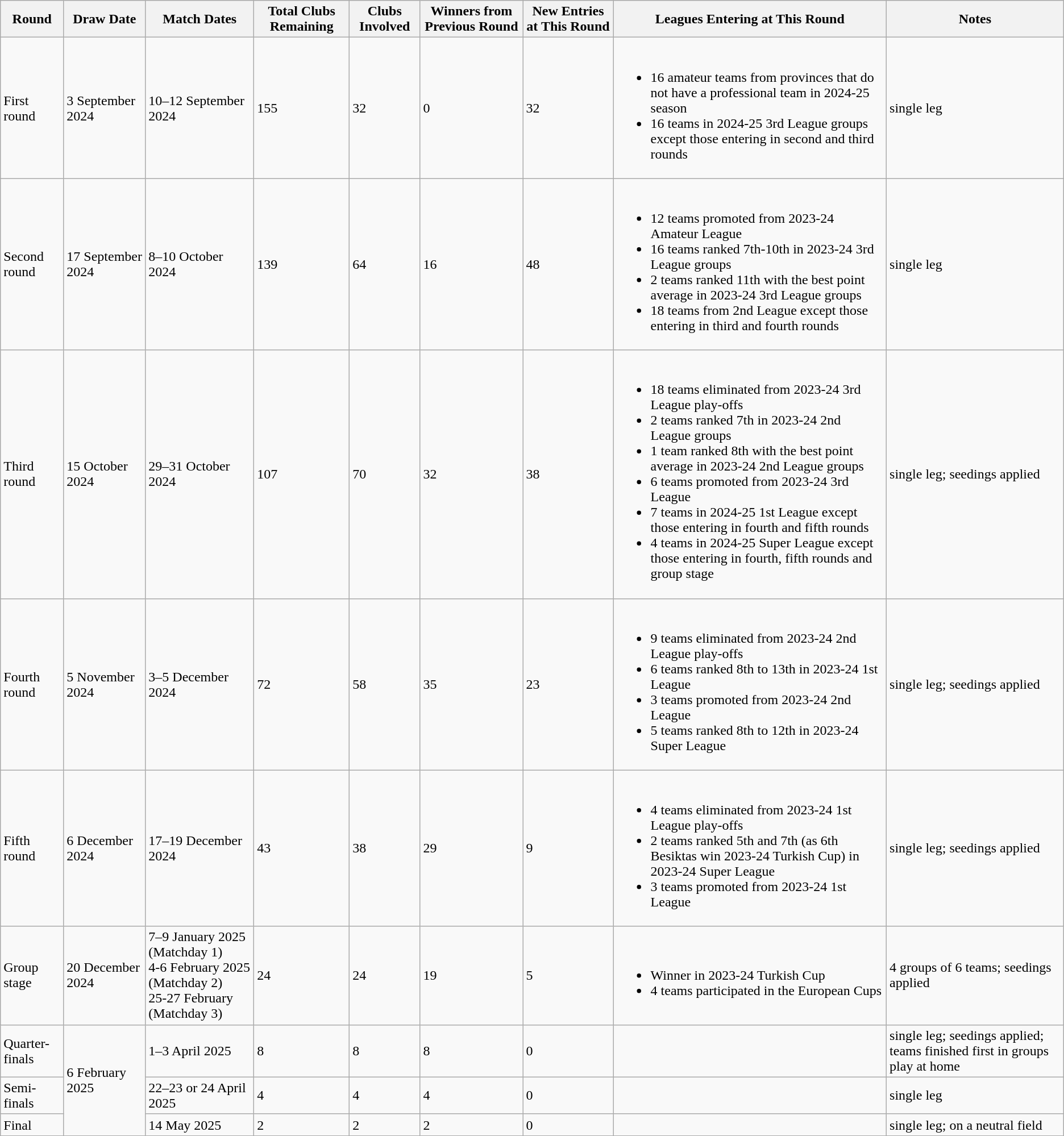<table class="wikitable">
<tr>
<th>Round</th>
<th>Draw Date</th>
<th>Match Dates</th>
<th>Total Clubs Remaining</th>
<th>Clubs Involved</th>
<th>Winners from Previous Round</th>
<th>New Entries at This Round</th>
<th>Leagues Entering at This Round</th>
<th>Notes</th>
</tr>
<tr>
<td>First round</td>
<td>3 September 2024</td>
<td>10–12 September 2024</td>
<td>155</td>
<td>32</td>
<td>0</td>
<td>32</td>
<td><br><ul><li>16 amateur teams from provinces that do not have a professional team in 2024-25 season</li><li>16 teams in 2024-25 3rd League groups except those entering in second and third rounds</li></ul></td>
<td>single leg</td>
</tr>
<tr>
<td>Second round</td>
<td>17 September 2024</td>
<td>8–10 October 2024</td>
<td>139</td>
<td>64</td>
<td>16</td>
<td>48</td>
<td><br><ul><li>12 teams promoted from 2023-24 Amateur League</li><li>16 teams ranked 7th-10th in 2023-24 3rd League groups</li><li>2 teams ranked 11th with the best point average in 2023-24 3rd League groups</li><li>18 teams from 2nd League except those entering in third and fourth rounds</li></ul></td>
<td>single leg</td>
</tr>
<tr>
<td>Third round</td>
<td>15 October 2024</td>
<td>29–31  October 2024</td>
<td>107</td>
<td>70</td>
<td>32</td>
<td>38</td>
<td><br><ul><li>18 teams eliminated from 2023-24 3rd League play-offs</li><li>2 teams ranked 7th in 2023-24 2nd League groups</li><li>1 team ranked 8th with the best point average in 2023-24 2nd League groups</li><li>6 teams promoted from 2023-24 3rd League</li><li>7 teams in 2024-25 1st League except those entering in fourth and fifth rounds</li><li>4 teams in 2024-25 Super League except those entering in fourth,  fifth rounds and group stage</li></ul></td>
<td>single leg; seedings applied</td>
</tr>
<tr>
<td>Fourth round</td>
<td>5 November 2024</td>
<td>3–5 December 2024</td>
<td>72</td>
<td>58</td>
<td>35</td>
<td>23</td>
<td><br><ul><li>9 teams eliminated from 2023-24 2nd League play-offs</li><li>6 teams ranked 8th to 13th in 2023-24 1st League</li><li>3 teams promoted from 2023-24 2nd League</li><li>5 teams ranked 8th to 12th in 2023-24 Super League</li></ul></td>
<td>single leg; seedings applied</td>
</tr>
<tr>
<td>Fifth round</td>
<td>6 December 2024</td>
<td>17–19 December 2024</td>
<td>43</td>
<td>38</td>
<td>29</td>
<td>9</td>
<td><br><ul><li>4 teams eliminated from 2023-24 1st League play-offs</li><li>2 teams ranked 5th and 7th (as 6th Besiktas win 2023-24 Turkish Cup) in 2023-24 Super League</li><li>3 teams promoted from 2023-24 1st League</li></ul></td>
<td>single leg; seedings applied</td>
</tr>
<tr>
<td>Group stage</td>
<td>20 December 2024</td>
<td>7–9 January 2025 (Matchday 1)<br>4-6 February 2025 (Matchday 2)<br>25-27 February (Matchday 3)</td>
<td>24</td>
<td>24</td>
<td>19</td>
<td>5</td>
<td><br><ul><li>Winner in 2023-24 Turkish Cup</li><li>4 teams participated in the European Cups</li></ul></td>
<td>4 groups of 6 teams; seedings applied</td>
</tr>
<tr>
<td>Quarter-finals</td>
<td rowspan="3">6 February 2025</td>
<td>1–3 April 2025</td>
<td>8</td>
<td>8</td>
<td>8</td>
<td>0</td>
<td></td>
<td>single leg; seedings applied; teams finished first in groups play at home</td>
</tr>
<tr>
<td>Semi-finals</td>
<td>22–23 or 24 April 2025</td>
<td>4</td>
<td>4</td>
<td>4</td>
<td>0</td>
<td></td>
<td>single leg</td>
</tr>
<tr>
<td>Final</td>
<td>14 May 2025</td>
<td>2</td>
<td>2</td>
<td>2</td>
<td>0</td>
<td></td>
<td>single leg; on a neutral field</td>
</tr>
</table>
